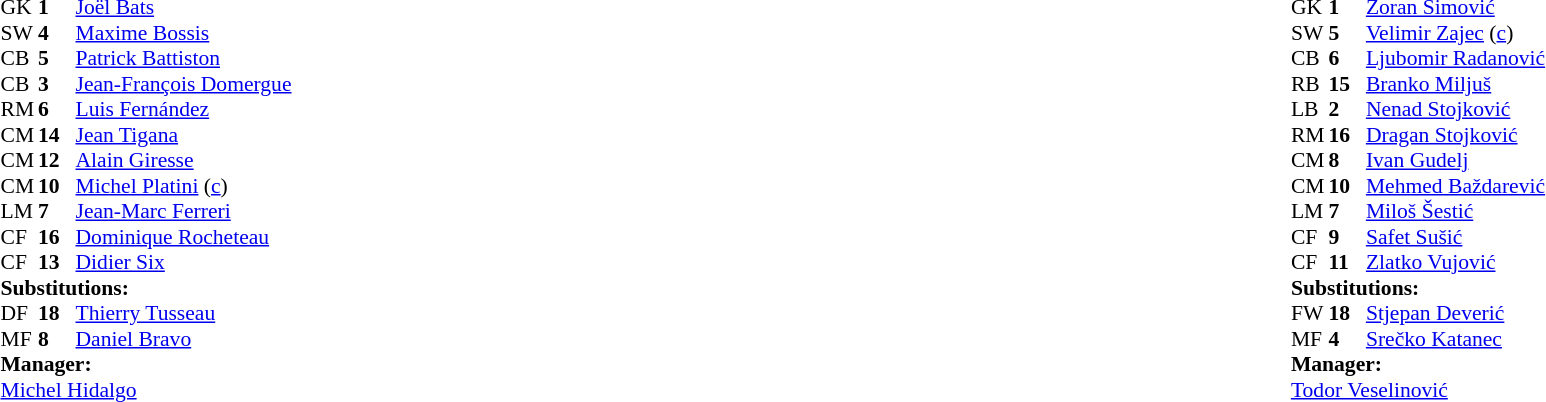<table style="width:100%;">
<tr>
<td style="vertical-align:top; width:40%;"><br><table style="font-size:90%" cellspacing="0" cellpadding="0">
<tr>
<th width="25"></th>
<th width="25"></th>
</tr>
<tr>
<td>GK</td>
<td><strong>1</strong></td>
<td><a href='#'>Joël Bats</a></td>
</tr>
<tr>
<td>SW</td>
<td><strong>4</strong></td>
<td><a href='#'>Maxime Bossis</a></td>
</tr>
<tr>
<td>CB</td>
<td><strong>5</strong></td>
<td><a href='#'>Patrick Battiston</a></td>
</tr>
<tr>
<td>CB</td>
<td><strong>3</strong></td>
<td><a href='#'>Jean-François Domergue</a></td>
</tr>
<tr>
<td>RM</td>
<td><strong>6</strong></td>
<td><a href='#'>Luis Fernández</a></td>
</tr>
<tr>
<td>CM</td>
<td><strong>14</strong></td>
<td><a href='#'>Jean Tigana</a></td>
</tr>
<tr>
<td>CM</td>
<td><strong>12</strong></td>
<td><a href='#'>Alain Giresse</a></td>
</tr>
<tr>
<td>CM</td>
<td><strong>10</strong></td>
<td><a href='#'>Michel Platini</a> (<a href='#'>c</a>)</td>
</tr>
<tr>
<td>LM</td>
<td><strong>7</strong></td>
<td><a href='#'>Jean-Marc Ferreri</a></td>
<td></td>
<td></td>
</tr>
<tr>
<td>CF</td>
<td><strong>16</strong></td>
<td><a href='#'>Dominique Rocheteau</a></td>
<td></td>
<td></td>
</tr>
<tr>
<td>CF</td>
<td><strong>13</strong></td>
<td><a href='#'>Didier Six</a></td>
</tr>
<tr>
<td colspan=3><strong>Substitutions:</strong></td>
</tr>
<tr>
<td>DF</td>
<td><strong>18</strong></td>
<td><a href='#'>Thierry Tusseau</a></td>
<td></td>
<td></td>
</tr>
<tr>
<td>MF</td>
<td><strong>8</strong></td>
<td><a href='#'>Daniel Bravo</a></td>
<td></td>
<td></td>
</tr>
<tr>
<td colspan=3><strong>Manager:</strong></td>
</tr>
<tr>
<td colspan=3><a href='#'>Michel Hidalgo</a></td>
</tr>
</table>
</td>
<td valign="top"></td>
<td style="vertical-align:top; width:50%;"><br><table style="font-size:90%; margin:auto;" cellspacing="0" cellpadding="0">
<tr>
<th width=25></th>
<th width=25></th>
</tr>
<tr>
<td>GK</td>
<td><strong>1</strong></td>
<td><a href='#'>Zoran Simović</a></td>
</tr>
<tr>
<td>SW</td>
<td><strong>5</strong></td>
<td><a href='#'>Velimir Zajec</a> (<a href='#'>c</a>)</td>
</tr>
<tr>
<td>CB</td>
<td><strong>6</strong></td>
<td><a href='#'>Ljubomir Radanović</a></td>
</tr>
<tr>
<td>RB</td>
<td><strong>15</strong></td>
<td><a href='#'>Branko Miljuš</a></td>
</tr>
<tr>
<td>LB</td>
<td><strong>2</strong></td>
<td><a href='#'>Nenad Stojković</a></td>
</tr>
<tr>
<td>RM</td>
<td><strong>16</strong></td>
<td><a href='#'>Dragan Stojković</a></td>
</tr>
<tr>
<td>CM</td>
<td><strong>8</strong></td>
<td><a href='#'>Ivan Gudelj</a></td>
</tr>
<tr>
<td>CM</td>
<td><strong>10</strong></td>
<td><a href='#'>Mehmed Baždarević</a></td>
<td></td>
<td></td>
</tr>
<tr>
<td>LM</td>
<td><strong>7</strong></td>
<td><a href='#'>Miloš Šestić</a></td>
<td></td>
<td></td>
</tr>
<tr>
<td>CF</td>
<td><strong>9</strong></td>
<td><a href='#'>Safet Sušić</a></td>
</tr>
<tr>
<td>CF</td>
<td><strong>11</strong></td>
<td><a href='#'>Zlatko Vujović</a></td>
<td></td>
<td></td>
</tr>
<tr>
<td colspan=3><strong>Substitutions:</strong></td>
</tr>
<tr>
<td>FW</td>
<td><strong>18</strong></td>
<td><a href='#'>Stjepan Deverić</a></td>
<td></td>
<td></td>
</tr>
<tr>
<td>MF</td>
<td><strong>4</strong></td>
<td><a href='#'>Srečko Katanec</a></td>
<td></td>
<td></td>
</tr>
<tr>
<td colspan=3><strong>Manager:</strong></td>
</tr>
<tr>
<td colspan=3><a href='#'>Todor Veselinović</a></td>
</tr>
</table>
</td>
</tr>
</table>
